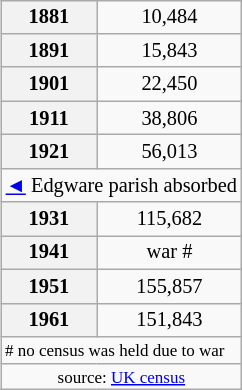<table class="wikitable"  style="float:right; font-size:85%; margin-left:10px;">
<tr>
<th style="text-align:center;">1881</th>
<td style="text-align:center;">10,484</td>
</tr>
<tr>
<th style="text-align:center;">1891</th>
<td style="text-align:center;">15,843</td>
</tr>
<tr>
<th style="text-align:center;">1901</th>
<td style="text-align:center;">22,450</td>
</tr>
<tr>
<th style="text-align:center;">1911</th>
<td style="text-align:center;">38,806</td>
</tr>
<tr>
<th style="text-align:center;">1921</th>
<td style="text-align:center;">56,013</td>
</tr>
<tr>
<td colspan="2"><a href='#'>◄</a> Edgware parish absorbed</td>
</tr>
<tr>
<th style="text-align:center;">1931</th>
<td style="text-align:center;">115,682</td>
</tr>
<tr>
<th style="text-align:center;">1941</th>
<td style="text-align:center;">war #</td>
</tr>
<tr>
<th style="text-align:center;">1951</th>
<td style="text-align:center;">155,857</td>
</tr>
<tr>
<th style="text-align:center;">1961</th>
<td style="text-align:center;">151,843</td>
</tr>
<tr>
<td style="font-size:smaller" colspan=2># no census was held due to war</td>
</tr>
<tr>
<td colspan="2" style="font-size:smaller; text-align:center;">source: <a href='#'>UK census</a></td>
</tr>
</table>
